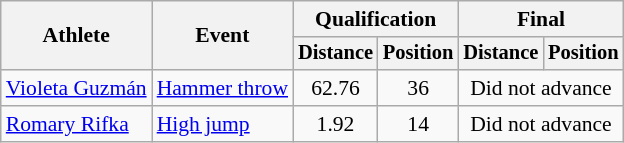<table class=wikitable style="font-size:90%">
<tr>
<th rowspan="2">Athlete</th>
<th rowspan="2">Event</th>
<th colspan="2">Qualification</th>
<th colspan="2">Final</th>
</tr>
<tr style="font-size:95%">
<th>Distance</th>
<th>Position</th>
<th>Distance</th>
<th>Position</th>
</tr>
<tr align=center>
<td align=left><a href='#'>Violeta Guzmán</a></td>
<td align=left><a href='#'>Hammer throw</a></td>
<td>62.76</td>
<td>36</td>
<td colspan=2>Did not advance</td>
</tr>
<tr align=center>
<td align=left><a href='#'>Romary Rifka</a></td>
<td align=left><a href='#'>High jump</a></td>
<td>1.92</td>
<td>14</td>
<td colspan=2>Did not advance</td>
</tr>
</table>
